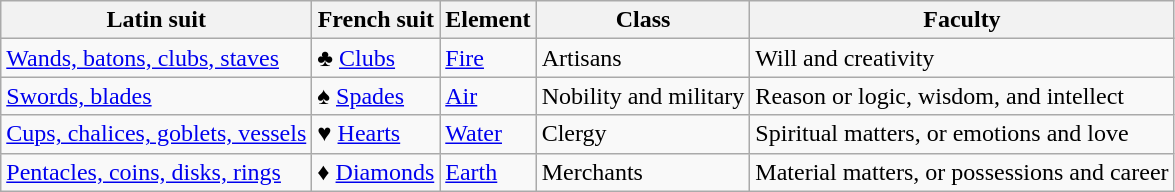<table class="wikitable">
<tr>
<th>Latin suit</th>
<th>French suit</th>
<th>Element</th>
<th>Class</th>
<th>Faculty</th>
</tr>
<tr>
<td><a href='#'>Wands, batons, clubs, staves</a></td>
<td>♣️ <a href='#'>Clubs</a></td>
<td><a href='#'>Fire</a></td>
<td>Artisans</td>
<td>Will and creativity</td>
</tr>
<tr>
<td><a href='#'>Swords, blades</a></td>
<td>♠️ <a href='#'>Spades</a></td>
<td><a href='#'>Air</a></td>
<td>Nobility and military</td>
<td>Reason or logic, wisdom, and intellect</td>
</tr>
<tr>
<td><a href='#'>Cups, chalices, goblets, vessels</a></td>
<td>♥️ <a href='#'>Hearts</a></td>
<td><a href='#'>Water</a></td>
<td>Clergy</td>
<td>Spiritual matters, or emotions and love</td>
</tr>
<tr>
<td><a href='#'>Pentacles, coins, disks, rings</a></td>
<td>♦️ <a href='#'>Diamonds</a></td>
<td><a href='#'>Earth</a></td>
<td>Merchants</td>
<td>Material matters, or possessions and career</td>
</tr>
</table>
